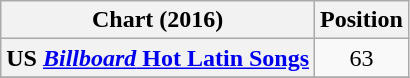<table class="wikitable plainrowheaders">
<tr>
<th>Chart (2016)</th>
<th>Position</th>
</tr>
<tr>
<th scope="row">US <a href='#'><em>Billboard</em> Hot Latin Songs</a></th>
<td align=center>63</td>
</tr>
<tr>
</tr>
</table>
